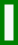<table class="wikitable" style="border: 3px solid green">
<tr>
<td><br></td>
</tr>
</table>
